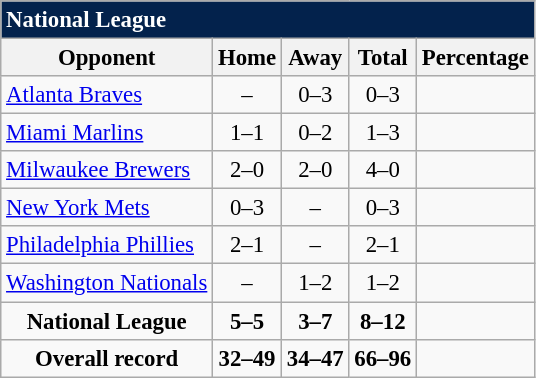<table class="wikitable" style="font-size: 95%; text-align: center">
<tr>
<td colspan="5" style="text-align:left; background:#03224c;color:#fff"><strong>National League</strong></td>
</tr>
<tr>
<th>Opponent</th>
<th>Home</th>
<th>Away</th>
<th>Total</th>
<th>Percentage</th>
</tr>
<tr>
<td style="text-align:left"><a href='#'>Atlanta Braves</a></td>
<td>–</td>
<td>0–3</td>
<td>0–3</td>
<td></td>
</tr>
<tr>
<td style="text-align:left"><a href='#'>Miami Marlins</a></td>
<td>1–1</td>
<td>0–2</td>
<td>1–3</td>
<td></td>
</tr>
<tr>
<td style="text-align:left"><a href='#'>Milwaukee Brewers</a></td>
<td>2–0</td>
<td>2–0</td>
<td>4–0</td>
<td></td>
</tr>
<tr>
<td style="text-align:left"><a href='#'>New York Mets</a></td>
<td>0–3</td>
<td>–</td>
<td>0–3</td>
<td></td>
</tr>
<tr>
<td style="text-align:left"><a href='#'>Philadelphia Phillies</a></td>
<td>2–1</td>
<td>–</td>
<td>2–1</td>
<td></td>
</tr>
<tr>
<td style="text-align:left"><a href='#'>Washington Nationals</a></td>
<td>–</td>
<td>1–2</td>
<td>1–2</td>
<td></td>
</tr>
<tr style="font-weight:bold">
<td>National League</td>
<td>5–5</td>
<td>3–7</td>
<td>8–12</td>
<td></td>
</tr>
<tr style="font-weight:bold">
<td>Overall record</td>
<td>32–49</td>
<td>34–47</td>
<td>66–96</td>
<td></td>
</tr>
</table>
